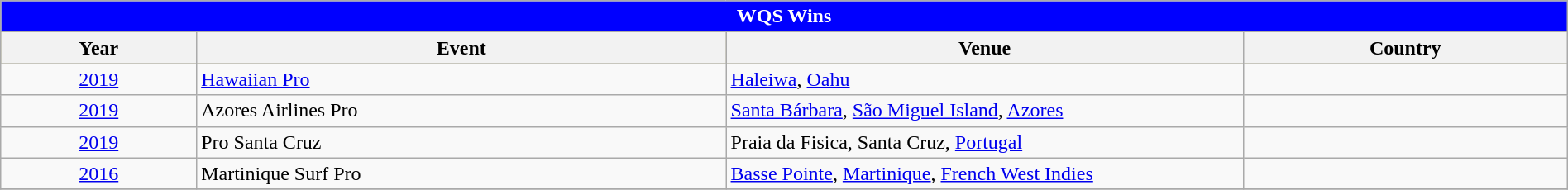<table class="wikitable" style="width:100%;">
<tr>
<td colspan=4; style="background: blue; color: white" align="center"><strong>WQS Wins</strong></td>
</tr>
<tr bgcolor=#bdb76b>
<th>Year</th>
<th width=   33.8%>Event</th>
<th width=     33%>Venue</th>
<th>Country</th>
</tr>
<tr>
<td style=text-align:center><a href='#'>2019</a></td>
<td><a href='#'>Hawaiian Pro</a></td>
<td><a href='#'>Haleiwa</a>, <a href='#'>Oahu</a></td>
<td></td>
</tr>
<tr>
<td style=text-align:center><a href='#'>2019</a></td>
<td>Azores Airlines Pro</td>
<td><a href='#'>Santa Bárbara</a>, <a href='#'>São Miguel Island</a>, <a href='#'>Azores</a></td>
<td></td>
</tr>
<tr>
<td style=text-align:center><a href='#'>2019</a></td>
<td>Pro Santa Cruz</td>
<td>Praia da Fisica, Santa Cruz, <a href='#'>Portugal</a></td>
<td></td>
</tr>
<tr>
<td style=text-align:center><a href='#'>2016</a></td>
<td>Martinique Surf Pro</td>
<td><a href='#'>Basse Pointe</a>, <a href='#'>Martinique</a>, <a href='#'>French West Indies</a></td>
<td></td>
</tr>
<tr>
</tr>
</table>
